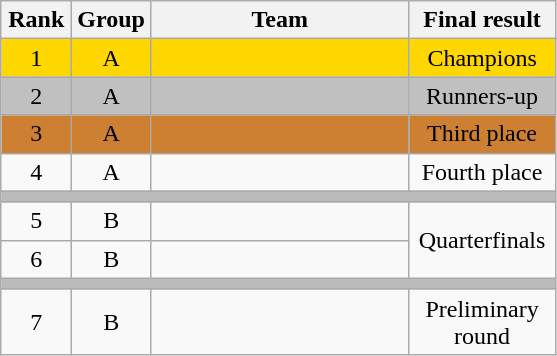<table class="wikitable" style="text-align:center">
<tr>
<th width=40>Rank</th>
<th width=40>Group</th>
<th width=165>Team</th>
<th width=90>Final result</th>
</tr>
<tr style="background:#ffd700">
<td>1</td>
<td>A</td>
<td align=left></td>
<td>Champions</td>
</tr>
<tr style="background:#c0c0c0">
<td>2</td>
<td>A</td>
<td align=left></td>
<td>Runners-up</td>
</tr>
<tr style="background:#cd7f32">
<td>3</td>
<td>A</td>
<td align=left></td>
<td>Third place</td>
</tr>
<tr>
<td>4</td>
<td>A</td>
<td align=left></td>
<td>Fourth place</td>
</tr>
<tr style="background:#bbbbbb">
<td colspan="4"></td>
</tr>
<tr>
<td>5</td>
<td>B</td>
<td align=left></td>
<td rowspan="2">Quarterfinals</td>
</tr>
<tr>
<td>6</td>
<td>B</td>
<td align=left></td>
</tr>
<tr style="background:#bbbbbb">
<td colspan="4"></td>
</tr>
<tr>
<td>7</td>
<td>B</td>
<td align=left></td>
<td>Preliminary round</td>
</tr>
</table>
